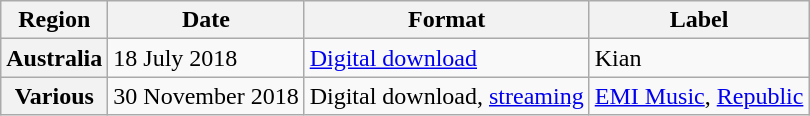<table class="wikitable plainrowheaders">
<tr>
<th>Region</th>
<th>Date</th>
<th>Format</th>
<th>Label</th>
</tr>
<tr>
<th scope="row">Australia</th>
<td>18 July 2018</td>
<td><a href='#'>Digital download</a></td>
<td>Kian</td>
</tr>
<tr>
<th scope="row">Various</th>
<td>30 November 2018</td>
<td>Digital download, <a href='#'>streaming</a></td>
<td><a href='#'>EMI Music</a>, <a href='#'>Republic</a></td>
</tr>
</table>
